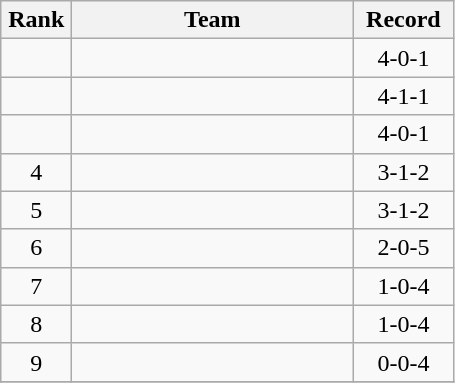<table class="wikitable" style="text-align: center;">
<tr>
<th width=40>Rank</th>
<th width=180>Team</th>
<th width=60>Record</th>
</tr>
<tr>
<td></td>
<td align=left></td>
<td>4-0-1</td>
</tr>
<tr>
<td></td>
<td align=left></td>
<td>4-1-1</td>
</tr>
<tr>
<td></td>
<td align=left></td>
<td>4-0-1</td>
</tr>
<tr>
<td>4</td>
<td align=left></td>
<td>3-1-2</td>
</tr>
<tr>
<td>5</td>
<td align=left></td>
<td>3-1-2</td>
</tr>
<tr>
<td>6</td>
<td align=left></td>
<td>2-0-5</td>
</tr>
<tr>
<td>7</td>
<td align=left></td>
<td>1-0-4</td>
</tr>
<tr>
<td>8</td>
<td align=left></td>
<td>1-0-4</td>
</tr>
<tr>
<td>9</td>
<td align=left></td>
<td>0-0-4</td>
</tr>
<tr>
</tr>
</table>
